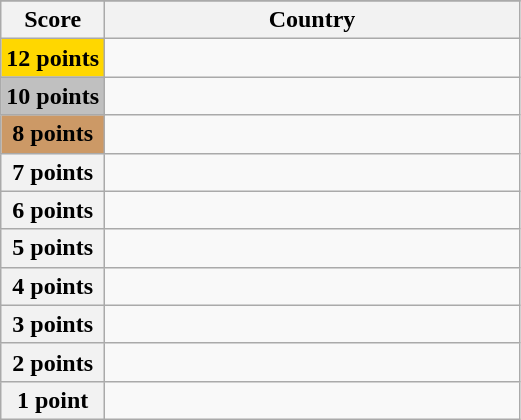<table class="wikitable">
<tr>
</tr>
<tr>
<th scope="col" width="20%">Score</th>
<th scope="col">Country</th>
</tr>
<tr>
<th scope="row" style="background:gold">12 points</th>
<td></td>
</tr>
<tr>
<th scope="row" style="background:silver">10 points</th>
<td></td>
</tr>
<tr>
<th scope="row" style="background:#CC9966">8 points</th>
<td></td>
</tr>
<tr>
<th scope="row">7 points</th>
<td></td>
</tr>
<tr>
<th scope="row">6 points</th>
<td></td>
</tr>
<tr>
<th scope="row">5 points</th>
<td></td>
</tr>
<tr>
<th scope="row">4 points</th>
<td></td>
</tr>
<tr>
<th scope="row">3 points</th>
<td></td>
</tr>
<tr>
<th scope="row">2 points</th>
<td></td>
</tr>
<tr>
<th scope="row">1 point</th>
<td></td>
</tr>
</table>
